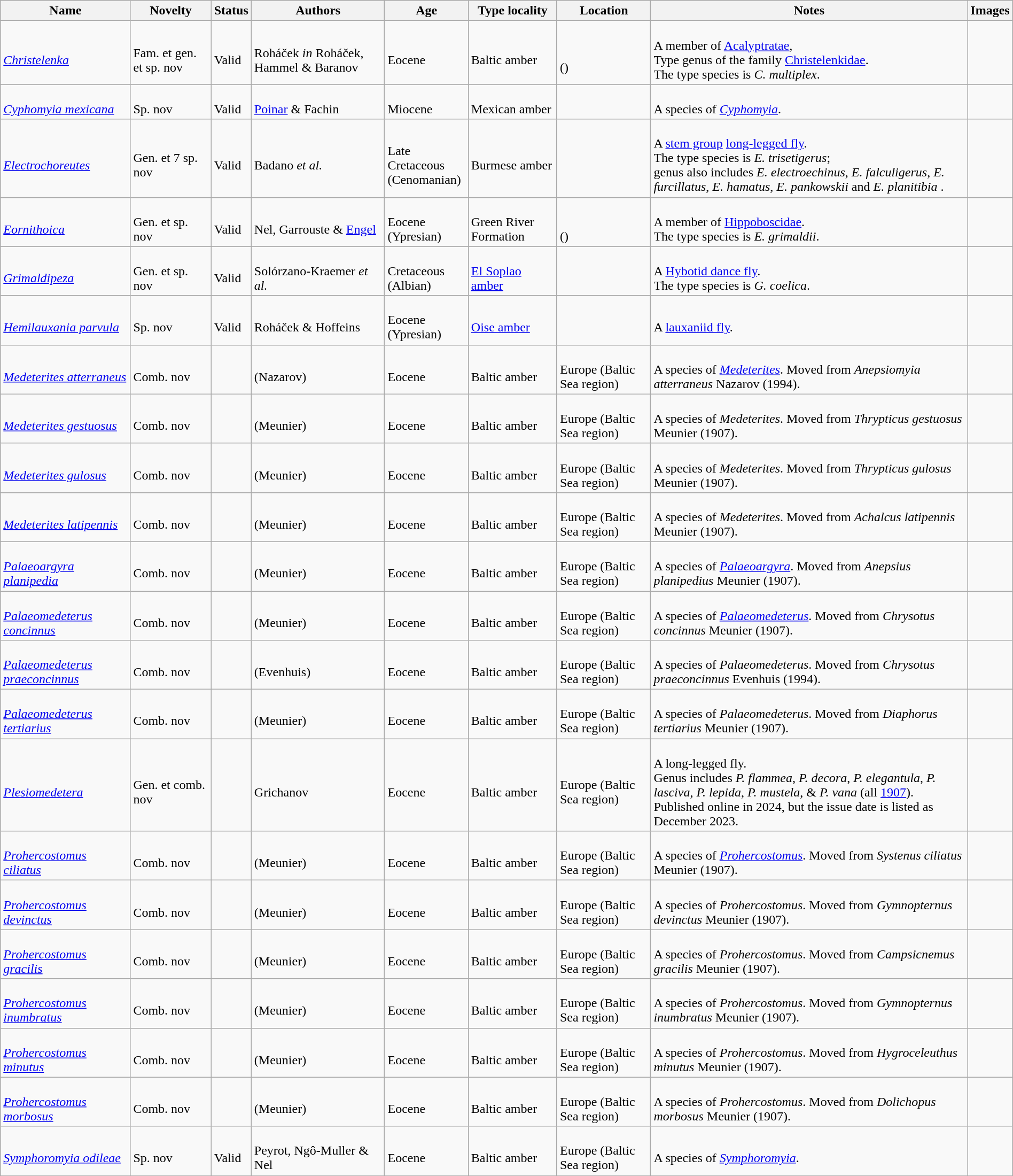<table class="wikitable sortable" align="center" width="100%">
<tr>
<th>Name</th>
<th>Novelty</th>
<th>Status</th>
<th>Authors</th>
<th>Age</th>
<th>Type locality</th>
<th>Location</th>
<th>Notes</th>
<th>Images</th>
</tr>
<tr>
<td><br><em><a href='#'>Christelenka</a></em></td>
<td><br>Fam. et gen. et sp. nov</td>
<td><br>Valid</td>
<td><br>Roháček <em>in</em> Roháček, Hammel & Baranov</td>
<td><br>Eocene</td>
<td><br>Baltic amber</td>
<td><br><br>()</td>
<td><br>A member of <a href='#'>Acalyptratae</a>,<br> Type genus of the family <a href='#'>Christelenkidae</a>.<br> The type species is <em>C. multiplex</em>.</td>
<td></td>
</tr>
<tr>
<td><br><em><a href='#'>Cyphomyia mexicana</a></em></td>
<td><br>Sp. nov</td>
<td><br>Valid</td>
<td><br><a href='#'>Poinar</a> & Fachin</td>
<td><br>Miocene</td>
<td><br>Mexican amber</td>
<td><br></td>
<td><br>A species of <em><a href='#'>Cyphomyia</a></em>.</td>
<td></td>
</tr>
<tr>
<td><br><em><a href='#'>Electrochoreutes</a></em></td>
<td><br>Gen. et 7 sp. nov</td>
<td><br>Valid</td>
<td><br>Badano <em>et al.</em></td>
<td><br>Late Cretaceous<br>(Cenomanian)</td>
<td><br>Burmese amber</td>
<td><br></td>
<td><br>A <a href='#'>stem group</a> <a href='#'>long-legged fly</a>.<br> The type species is <em>E. trisetigerus</em>;<br> genus also includes <em>E. electroechinus</em>, <em>E. falculigerus</em>, <em>E. furcillatus</em>, <em>E. hamatus</em>, <em>E. pankowskii</em> and <em>E. planitibia</em> .</td>
<td></td>
</tr>
<tr>
<td><br><em><a href='#'>Eornithoica</a></em></td>
<td><br>Gen. et sp. nov</td>
<td><br>Valid</td>
<td><br>Nel, Garrouste & <a href='#'>Engel</a></td>
<td><br>Eocene<br>(Ypresian)</td>
<td><br>Green River Formation</td>
<td><br><br>()</td>
<td><br>A member of <a href='#'>Hippoboscidae</a>.<br> The type species is <em>E. grimaldii</em>.</td>
<td><br></td>
</tr>
<tr>
<td><br><em><a href='#'>Grimaldipeza</a></em></td>
<td><br>Gen. et sp. nov</td>
<td><br>Valid</td>
<td><br>Solórzano-Kraemer <em>et al.</em></td>
<td><br>Cretaceous<br>(Albian)</td>
<td><br><a href='#'>El Soplao amber</a></td>
<td><br></td>
<td><br>A <a href='#'>Hybotid dance fly</a>.<br>The type species is <em>G. coelica</em>.</td>
<td></td>
</tr>
<tr>
<td><br><em><a href='#'>Hemilauxania parvula</a></em></td>
<td><br>Sp. nov</td>
<td><br>Valid</td>
<td><br>Roháček & Hoffeins</td>
<td><br>Eocene<br> (Ypresian)</td>
<td><br><a href='#'>Oise amber</a></td>
<td><br></td>
<td><br>A <a href='#'>lauxaniid fly</a>.</td>
<td></td>
</tr>
<tr>
<td><br><em><a href='#'>Medeterites atterraneus</a></em></td>
<td><br>Comb. nov</td>
<td></td>
<td><br>(Nazarov)</td>
<td><br>Eocene</td>
<td><br>Baltic amber</td>
<td><br>Europe (Baltic Sea region)</td>
<td><br>A species of <em><a href='#'>Medeterites</a></em>. Moved from <em>Anepsiomyia atterraneus</em> Nazarov (1994).</td>
<td></td>
</tr>
<tr>
<td><br><em><a href='#'>Medeterites gestuosus</a></em></td>
<td><br>Comb. nov</td>
<td></td>
<td><br>(Meunier)</td>
<td><br>Eocene</td>
<td><br>Baltic amber</td>
<td><br>Europe (Baltic Sea region)</td>
<td><br>A species of <em>Medeterites</em>. Moved from <em>Thrypticus gestuosus</em> Meunier (1907).</td>
<td></td>
</tr>
<tr>
<td><br><em><a href='#'>Medeterites gulosus</a></em></td>
<td><br>Comb. nov</td>
<td></td>
<td><br>(Meunier)</td>
<td><br>Eocene</td>
<td><br>Baltic amber</td>
<td><br>Europe (Baltic Sea region)</td>
<td><br>A species of <em>Medeterites</em>. Moved from <em>Thrypticus gulosus</em> Meunier (1907).</td>
<td></td>
</tr>
<tr>
<td><br><em><a href='#'>Medeterites latipennis</a></em></td>
<td><br>Comb. nov</td>
<td></td>
<td><br>(Meunier)</td>
<td><br>Eocene</td>
<td><br>Baltic amber</td>
<td><br>Europe (Baltic Sea region)</td>
<td><br>A species of <em>Medeterites</em>. Moved from <em>Achalcus latipennis</em> Meunier (1907).</td>
<td></td>
</tr>
<tr>
<td><br><em><a href='#'>Palaeoargyra planipedia</a></em></td>
<td><br>Comb. nov</td>
<td></td>
<td><br>(Meunier)</td>
<td><br>Eocene</td>
<td><br>Baltic amber</td>
<td><br>Europe (Baltic Sea region)</td>
<td><br>A species of <em><a href='#'>Palaeoargyra</a></em>. Moved from <em>Anepsius planipedius</em> Meunier (1907).</td>
<td></td>
</tr>
<tr>
<td><br><em><a href='#'>Palaeomedeterus concinnus</a></em></td>
<td><br>Comb. nov</td>
<td></td>
<td><br>(Meunier)</td>
<td><br>Eocene</td>
<td><br>Baltic amber</td>
<td><br>Europe (Baltic Sea region)</td>
<td><br>A species of <em><a href='#'>Palaeomedeterus</a></em>. Moved from <em>Chrysotus concinnus</em> Meunier (1907).</td>
<td></td>
</tr>
<tr>
<td><br><em><a href='#'>Palaeomedeterus praeconcinnus</a></em></td>
<td><br>Comb. nov</td>
<td></td>
<td><br>(Evenhuis)</td>
<td><br>Eocene</td>
<td><br>Baltic amber</td>
<td><br>Europe (Baltic Sea region)</td>
<td><br>A species of <em>Palaeomedeterus</em>. Moved from <em>Chrysotus praeconcinnus</em> Evenhuis (1994).</td>
<td></td>
</tr>
<tr>
<td><br><em><a href='#'>Palaeomedeterus tertiarius</a></em></td>
<td><br>Comb. nov</td>
<td></td>
<td><br>(Meunier)</td>
<td><br>Eocene</td>
<td><br>Baltic amber</td>
<td><br>Europe (Baltic Sea region)</td>
<td><br>A species of <em>Palaeomedeterus</em>. Moved from <em>Diaphorus tertiarius</em> Meunier (1907).</td>
<td></td>
</tr>
<tr>
<td><br><em><a href='#'>Plesiomedetera</a></em></td>
<td><br>Gen. et comb. nov</td>
<td></td>
<td><br>Grichanov</td>
<td><br>Eocene</td>
<td><br>Baltic amber</td>
<td><br>Europe (Baltic Sea region)</td>
<td><br>A long-legged fly.<br> Genus includes <em>P. flammea</em>, <em>P. decora</em>, <em>P. elegantula</em>, <em>P. lasciva</em>, <em>P. lepida</em>, <em>P. mustela</em>, & <em>P. vana</em> (all <a href='#'>1907</a>).<br> Published online in 2024, but the issue date is listed as December 2023.</td>
<td></td>
</tr>
<tr>
<td><br><em><a href='#'>Prohercostomus ciliatus</a></em></td>
<td><br>Comb. nov</td>
<td></td>
<td><br>(Meunier)</td>
<td><br>Eocene</td>
<td><br>Baltic amber</td>
<td><br>Europe (Baltic Sea region)</td>
<td><br>A species of <em><a href='#'>Prohercostomus</a></em>. Moved from <em>Systenus ciliatus</em> Meunier (1907).</td>
<td></td>
</tr>
<tr>
<td><br><em><a href='#'>Prohercostomus devinctus</a></em></td>
<td><br>Comb. nov</td>
<td></td>
<td><br>(Meunier)</td>
<td><br>Eocene</td>
<td><br>Baltic amber</td>
<td><br>Europe (Baltic Sea region)</td>
<td><br>A species of <em>Prohercostomus</em>. Moved from <em>Gymnopternus devinctus</em> Meunier (1907).</td>
<td></td>
</tr>
<tr>
<td><br><em><a href='#'>Prohercostomus gracilis</a></em></td>
<td><br>Comb. nov</td>
<td></td>
<td><br>(Meunier)</td>
<td><br>Eocene</td>
<td><br>Baltic amber</td>
<td><br>Europe (Baltic Sea region)</td>
<td><br>A species of <em>Prohercostomus</em>. Moved from <em>Campsicnemus gracilis</em> Meunier (1907).</td>
<td></td>
</tr>
<tr>
<td><br><em><a href='#'>Prohercostomus inumbratus</a></em></td>
<td><br>Comb. nov</td>
<td></td>
<td><br>(Meunier)</td>
<td><br>Eocene</td>
<td><br>Baltic amber</td>
<td><br>Europe (Baltic Sea region)</td>
<td><br>A species of <em>Prohercostomus</em>. Moved from <em>Gymnopternus inumbratus</em> Meunier (1907).</td>
<td></td>
</tr>
<tr>
<td><br><em><a href='#'>Prohercostomus minutus</a></em></td>
<td><br>Comb. nov</td>
<td></td>
<td><br>(Meunier)</td>
<td><br>Eocene</td>
<td><br>Baltic amber</td>
<td><br>Europe (Baltic Sea region)</td>
<td><br>A species of <em>Prohercostomus</em>. Moved from <em>Hygroceleuthus minutus</em> Meunier (1907).</td>
<td></td>
</tr>
<tr>
<td><br><em><a href='#'>Prohercostomus morbosus</a></em></td>
<td><br>Comb. nov</td>
<td></td>
<td><br>(Meunier)</td>
<td><br>Eocene</td>
<td><br>Baltic amber</td>
<td><br>Europe (Baltic Sea region)</td>
<td><br>A species of <em>Prohercostomus</em>. Moved from <em>Dolichopus morbosus</em> Meunier (1907).</td>
<td></td>
</tr>
<tr>
<td><br><em><a href='#'>Symphoromyia odileae</a></em></td>
<td><br>Sp. nov</td>
<td><br>Valid</td>
<td><br>Peyrot, Ngô-Muller & Nel</td>
<td><br>Eocene</td>
<td><br>Baltic amber</td>
<td><br>Europe (Baltic Sea region)</td>
<td><br>A species of <em><a href='#'>Symphoromyia</a></em>.</td>
<td></td>
</tr>
<tr>
</tr>
</table>
